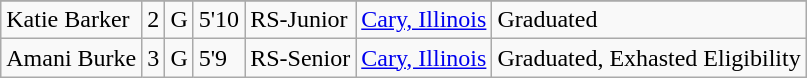<table class="wikitable sortable" border="1">
<tr align=center>
</tr>
<tr>
<td>Katie Barker</td>
<td>2</td>
<td>G</td>
<td>5'10</td>
<td>RS-Junior</td>
<td><a href='#'>Cary, Illinois</a></td>
<td>Graduated</td>
</tr>
<tr>
<td>Amani Burke</td>
<td>3</td>
<td>G</td>
<td>5'9</td>
<td>RS-Senior</td>
<td><a href='#'>Cary, Illinois</a></td>
<td>Graduated, Exhasted Eligibility</td>
</tr>
</table>
